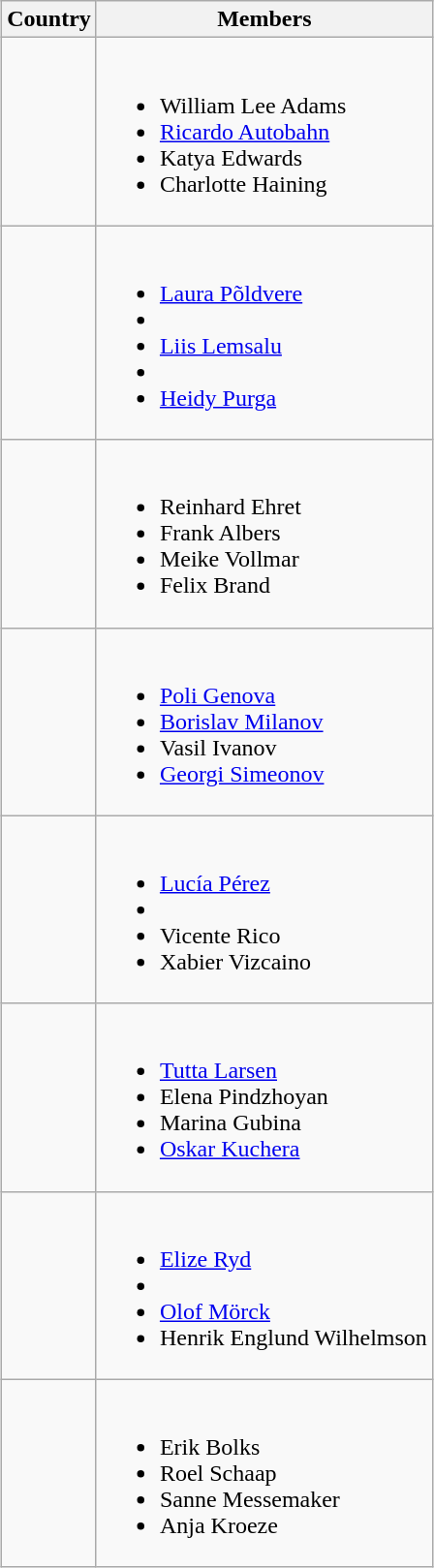<table class="wikitable collapsible" style="margin: 1em auto 1em auto">
<tr>
<th>Country</th>
<th>Members</th>
</tr>
<tr>
<td></td>
<td><br><ul><li>William Lee Adams</li><li><a href='#'>Ricardo Autobahn</a></li><li>Katya Edwards</li><li>Charlotte Haining</li></ul></td>
</tr>
<tr>
<td></td>
<td><br><ul><li><a href='#'>Laura Põldvere</a></li><li></li><li><a href='#'>Liis Lemsalu</a></li><li></li><li><a href='#'>Heidy Purga</a></li></ul></td>
</tr>
<tr>
<td></td>
<td><br><ul><li>Reinhard Ehret</li><li>Frank Albers</li><li>Meike Vollmar</li><li>Felix Brand</li></ul></td>
</tr>
<tr>
<td></td>
<td><br><ul><li><a href='#'>Poli Genova</a></li><li><a href='#'>Borislav Milanov</a></li><li>Vasil Ivanov</li><li><a href='#'>Georgi Simeonov</a></li></ul></td>
</tr>
<tr>
<td></td>
<td><br><ul><li><a href='#'>Lucía Pérez</a></li><li></li><li>Vicente Rico</li><li>Xabier Vizcaino</li></ul></td>
</tr>
<tr>
<td></td>
<td><br><ul><li><a href='#'>Tutta Larsen</a></li><li>Elena Pindzhoyan</li><li>Marina Gubina</li><li><a href='#'>Oskar Kuchera</a></li></ul></td>
</tr>
<tr>
<td></td>
<td><br><ul><li><a href='#'>Elize Ryd</a></li><li></li><li><a href='#'>Olof Mörck</a></li><li>Henrik Englund Wilhelmson</li></ul></td>
</tr>
<tr>
<td></td>
<td><br><ul><li>Erik Bolks</li><li>Roel Schaap</li><li>Sanne Messemaker</li><li>Anja Kroeze</li></ul></td>
</tr>
</table>
